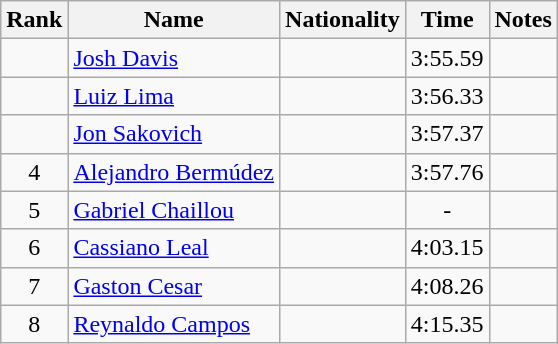<table class="wikitable sortable" style="text-align:center">
<tr>
<th>Rank</th>
<th>Name</th>
<th>Nationality</th>
<th>Time</th>
<th>Notes</th>
</tr>
<tr>
<td></td>
<td align=left><a href='#'>Josh Davis</a></td>
<td align=left></td>
<td>3:55.59</td>
<td></td>
</tr>
<tr>
<td></td>
<td align=left><a href='#'>Luiz Lima</a></td>
<td align=left></td>
<td>3:56.33</td>
<td></td>
</tr>
<tr>
<td></td>
<td align=left><a href='#'>Jon Sakovich</a></td>
<td align=left></td>
<td>3:57.37</td>
<td></td>
</tr>
<tr>
<td>4</td>
<td align=left><a href='#'>Alejandro Bermúdez</a></td>
<td align=left></td>
<td>3:57.76</td>
<td></td>
</tr>
<tr>
<td>5</td>
<td align=left><a href='#'>Gabriel Chaillou</a></td>
<td align=left></td>
<td>-</td>
<td></td>
</tr>
<tr>
<td>6</td>
<td align=left><a href='#'>Cassiano Leal</a></td>
<td align=left></td>
<td>4:03.15</td>
<td></td>
</tr>
<tr>
<td>7</td>
<td align=left><a href='#'>Gaston Cesar</a></td>
<td align=left></td>
<td>4:08.26</td>
<td></td>
</tr>
<tr>
<td>8</td>
<td align=left><a href='#'>Reynaldo Campos</a></td>
<td align=left></td>
<td>4:15.35</td>
<td></td>
</tr>
</table>
